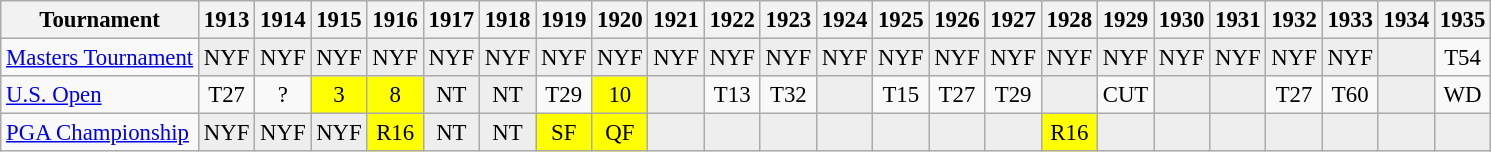<table class="wikitable" style="font-size:95%;text-align:center;">
<tr>
<th>Tournament</th>
<th>1913</th>
<th>1914</th>
<th>1915</th>
<th>1916</th>
<th>1917</th>
<th>1918</th>
<th>1919</th>
<th>1920</th>
<th>1921</th>
<th>1922</th>
<th>1923</th>
<th>1924</th>
<th>1925</th>
<th>1926</th>
<th>1927</th>
<th>1928</th>
<th>1929</th>
<th>1930</th>
<th>1931</th>
<th>1932</th>
<th>1933</th>
<th>1934</th>
<th>1935</th>
</tr>
<tr>
<td align=left><a href='#'>Masters Tournament</a></td>
<td style="background:#eeeeee;">NYF</td>
<td style="background:#eeeeee;">NYF</td>
<td style="background:#eeeeee;">NYF</td>
<td style="background:#eeeeee;">NYF</td>
<td style="background:#eeeeee;">NYF</td>
<td style="background:#eeeeee;">NYF</td>
<td style="background:#eeeeee;">NYF</td>
<td style="background:#eeeeee;">NYF</td>
<td style="background:#eeeeee;">NYF</td>
<td style="background:#eeeeee;">NYF</td>
<td style="background:#eeeeee;">NYF</td>
<td style="background:#eeeeee;">NYF</td>
<td style="background:#eeeeee;">NYF</td>
<td style="background:#eeeeee;">NYF</td>
<td style="background:#eeeeee;">NYF</td>
<td style="background:#eeeeee;">NYF</td>
<td style="background:#eeeeee;">NYF</td>
<td style="background:#eeeeee;">NYF</td>
<td style="background:#eeeeee;">NYF</td>
<td style="background:#eeeeee;">NYF</td>
<td style="background:#eeeeee;">NYF</td>
<td style="background:#eeeeee;"></td>
<td>T54</td>
</tr>
<tr>
<td align=left><a href='#'>U.S. Open</a></td>
<td>T27</td>
<td>?</td>
<td style="background:yellow;">3</td>
<td style="background:yellow;">8</td>
<td style="background:#eeeeee;">NT</td>
<td style="background:#eeeeee;">NT</td>
<td>T29</td>
<td style="background:yellow;">10</td>
<td style="background:#eeeeee;"></td>
<td>T13</td>
<td>T32</td>
<td style="background:#eeeeee;"></td>
<td>T15</td>
<td>T27</td>
<td>T29</td>
<td style="background:#eeeeee;"></td>
<td>CUT</td>
<td style="background:#eeeeee;"></td>
<td style="background:#eeeeee;"></td>
<td>T27</td>
<td>T60</td>
<td style="background:#eeeeee;"></td>
<td>WD</td>
</tr>
<tr>
<td align=left><a href='#'>PGA Championship</a></td>
<td style="background:#eeeeee;">NYF</td>
<td style="background:#eeeeee;">NYF</td>
<td style="background:#eeeeee;">NYF</td>
<td style="background:yellow;">R16</td>
<td style="background:#eeeeee;">NT</td>
<td style="background:#eeeeee;">NT</td>
<td style="background:yellow;">SF</td>
<td style="background:yellow;">QF</td>
<td style="background:#eeeeee;"></td>
<td style="background:#eeeeee;"></td>
<td style="background:#eeeeee;"></td>
<td style="background:#eeeeee;"></td>
<td style="background:#eeeeee;"></td>
<td style="background:#eeeeee;"></td>
<td style="background:#eeeeee;"></td>
<td style="background:yellow;">R16</td>
<td style="background:#eeeeee;"></td>
<td style="background:#eeeeee;"></td>
<td style="background:#eeeeee;"></td>
<td style="background:#eeeeee;"></td>
<td style="background:#eeeeee;"></td>
<td style="background:#eeeeee;"></td>
<td style="background:#eeeeee;"></td>
</tr>
</table>
